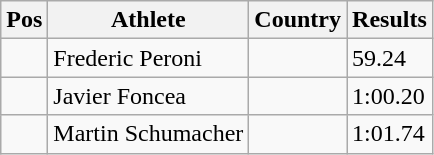<table class="wikitable wikble">
<tr>
<th>Pos</th>
<th>Athlete</th>
<th>Country</th>
<th>Results</th>
</tr>
<tr>
<td align="center"></td>
<td>Frederic Peroni</td>
<td></td>
<td>59.24</td>
</tr>
<tr>
<td align="center"></td>
<td>Javier Foncea</td>
<td></td>
<td>1:00.20</td>
</tr>
<tr>
<td align="center"></td>
<td>Martin Schumacher</td>
<td></td>
<td>1:01.74</td>
</tr>
</table>
